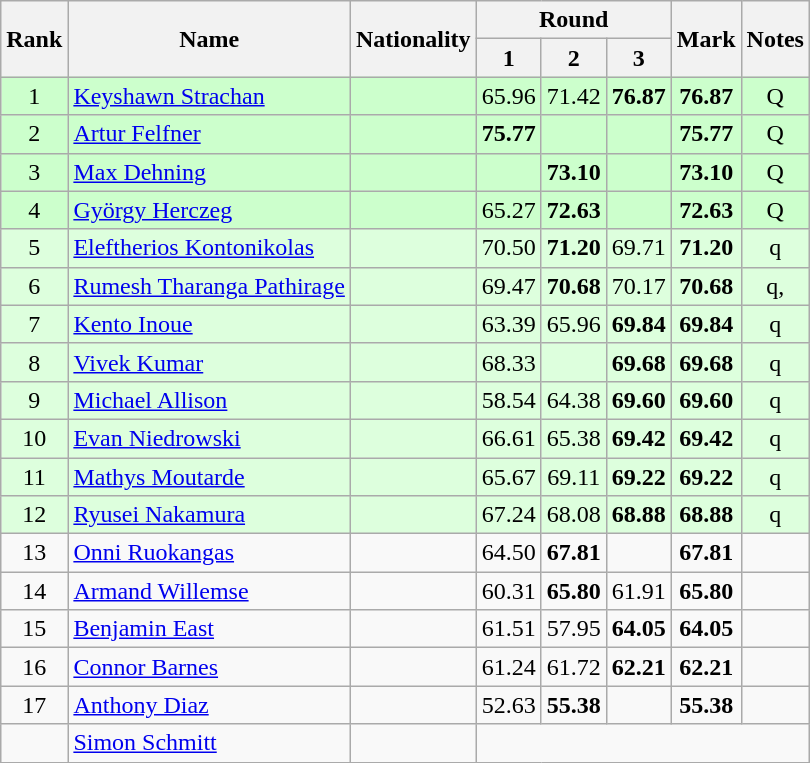<table class="wikitable sortable" style="text-align:center">
<tr>
<th rowspan=2>Rank</th>
<th rowspan=2>Name</th>
<th rowspan=2>Nationality</th>
<th colspan=3>Round</th>
<th rowspan=2>Mark</th>
<th rowspan=2>Notes</th>
</tr>
<tr>
<th>1</th>
<th>2</th>
<th>3</th>
</tr>
<tr bgcolor=ccffcc>
<td>1</td>
<td align=left><a href='#'>Keyshawn Strachan</a></td>
<td align=left></td>
<td>65.96</td>
<td>71.42</td>
<td><strong>76.87</strong></td>
<td><strong>76.87</strong></td>
<td>Q</td>
</tr>
<tr bgcolor=ccffcc>
<td>2</td>
<td align=left><a href='#'>Artur Felfner</a></td>
<td align=left></td>
<td><strong>75.77</strong></td>
<td></td>
<td></td>
<td><strong>75.77</strong></td>
<td>Q</td>
</tr>
<tr bgcolor=ccffcc>
<td>3</td>
<td align=left><a href='#'>Max Dehning</a></td>
<td align=left></td>
<td></td>
<td><strong>73.10</strong></td>
<td></td>
<td><strong>73.10</strong></td>
<td>Q</td>
</tr>
<tr bgcolor=ccffcc>
<td>4</td>
<td align=left><a href='#'>György Herczeg</a></td>
<td align=left></td>
<td>65.27</td>
<td><strong>72.63</strong></td>
<td></td>
<td><strong>72.63</strong></td>
<td>Q</td>
</tr>
<tr bgcolor=ddffdd>
<td>5</td>
<td align=left><a href='#'>Eleftherios Kontonikolas</a></td>
<td align=left></td>
<td>70.50</td>
<td><strong>71.20</strong></td>
<td>69.71</td>
<td><strong>71.20</strong></td>
<td>q</td>
</tr>
<tr bgcolor=ddffdd>
<td>6</td>
<td align=left><a href='#'>Rumesh Tharanga Pathirage</a></td>
<td align=left></td>
<td>69.47</td>
<td><strong>70.68</strong></td>
<td>70.17</td>
<td><strong>70.68</strong></td>
<td>q, </td>
</tr>
<tr bgcolor=ddffdd>
<td>7</td>
<td align=left><a href='#'>Kento Inoue</a></td>
<td align=left></td>
<td>63.39</td>
<td>65.96</td>
<td><strong>69.84</strong></td>
<td><strong>69.84</strong></td>
<td>q</td>
</tr>
<tr bgcolor=ddffdd>
<td>8</td>
<td align=left><a href='#'>Vivek Kumar</a></td>
<td align=left></td>
<td>68.33</td>
<td></td>
<td><strong>69.68</strong></td>
<td><strong>69.68</strong></td>
<td>q</td>
</tr>
<tr bgcolor=ddffdd>
<td>9</td>
<td align=left><a href='#'>Michael Allison</a></td>
<td align=left></td>
<td>58.54</td>
<td>64.38</td>
<td><strong>69.60</strong></td>
<td><strong>69.60</strong></td>
<td>q</td>
</tr>
<tr bgcolor=ddffdd>
<td>10</td>
<td align=left><a href='#'>Evan Niedrowski</a></td>
<td align=left></td>
<td>66.61</td>
<td>65.38</td>
<td><strong>69.42</strong></td>
<td><strong>69.42</strong></td>
<td>q</td>
</tr>
<tr bgcolor=ddffdd>
<td>11</td>
<td align=left><a href='#'>Mathys Moutarde</a></td>
<td align=left></td>
<td>65.67</td>
<td>69.11</td>
<td><strong>69.22</strong></td>
<td><strong>69.22</strong></td>
<td>q</td>
</tr>
<tr bgcolor=ddffdd>
<td>12</td>
<td align=left><a href='#'>Ryusei Nakamura</a></td>
<td align=left></td>
<td>67.24</td>
<td>68.08</td>
<td><strong>68.88</strong></td>
<td><strong>68.88</strong></td>
<td>q</td>
</tr>
<tr>
<td>13</td>
<td align=left><a href='#'>Onni Ruokangas</a></td>
<td align=left></td>
<td>64.50</td>
<td><strong>67.81</strong></td>
<td></td>
<td><strong>67.81</strong></td>
<td></td>
</tr>
<tr>
<td>14</td>
<td align=left><a href='#'>Armand Willemse</a></td>
<td align=left></td>
<td>60.31</td>
<td><strong>65.80</strong></td>
<td>61.91</td>
<td><strong>65.80</strong></td>
<td></td>
</tr>
<tr>
<td>15</td>
<td align=left><a href='#'>Benjamin East</a></td>
<td align=left></td>
<td>61.51</td>
<td>57.95</td>
<td><strong>64.05</strong></td>
<td><strong>64.05</strong></td>
<td></td>
</tr>
<tr>
<td>16</td>
<td align=left><a href='#'>Connor Barnes</a></td>
<td align=left></td>
<td>61.24</td>
<td>61.72</td>
<td><strong>62.21</strong></td>
<td><strong>62.21</strong></td>
<td></td>
</tr>
<tr>
<td>17</td>
<td align=left><a href='#'>Anthony Diaz</a></td>
<td align=left></td>
<td>52.63</td>
<td><strong>55.38</strong></td>
<td></td>
<td><strong>55.38</strong></td>
<td></td>
</tr>
<tr>
<td></td>
<td align=left><a href='#'>Simon Schmitt</a></td>
<td align=left></td>
<td colspan=6></td>
</tr>
</table>
